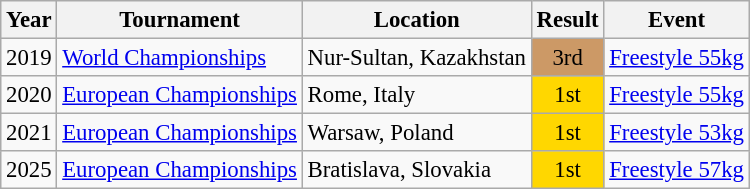<table class="wikitable" style="font-size:95%;">
<tr>
<th>Year</th>
<th>Tournament</th>
<th>Location</th>
<th>Result</th>
<th>Event</th>
</tr>
<tr>
<td>2019</td>
<td><a href='#'>World Championships</a></td>
<td>Nur-Sultan, Kazakhstan</td>
<td align="center" bgcolor="cc9966">3rd</td>
<td><a href='#'>Freestyle 55kg</a></td>
</tr>
<tr>
<td>2020</td>
<td><a href='#'>European Championships</a></td>
<td>Rome, Italy</td>
<td align="center" bgcolor="gold">1st</td>
<td><a href='#'>Freestyle 55kg</a></td>
</tr>
<tr>
<td>2021</td>
<td><a href='#'>European Championships</a></td>
<td>Warsaw, Poland</td>
<td align="center" bgcolor="gold">1st</td>
<td><a href='#'>Freestyle 53kg</a></td>
</tr>
<tr>
<td>2025</td>
<td><a href='#'>European Championships</a></td>
<td>Bratislava, Slovakia</td>
<td align="center" bgcolor="gold">1st</td>
<td><a href='#'>Freestyle 57kg</a></td>
</tr>
</table>
